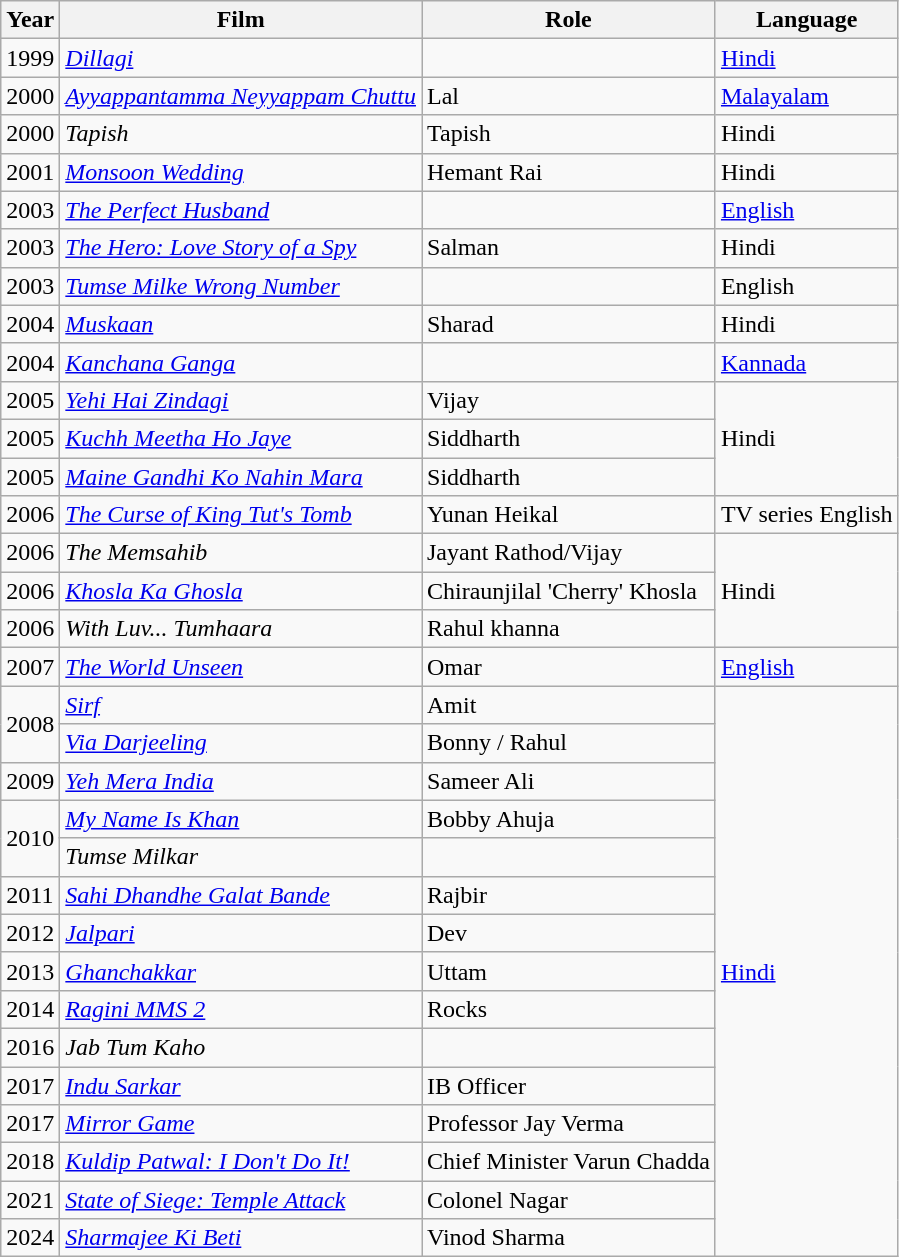<table class="wikitable">
<tr>
<th>Year</th>
<th>Film</th>
<th>Role</th>
<th>Language</th>
</tr>
<tr>
<td>1999</td>
<td><em><a href='#'>Dillagi</a></em></td>
<td></td>
<td><a href='#'>Hindi</a></td>
</tr>
<tr>
<td>2000</td>
<td><em><a href='#'>Ayyappantamma Neyyappam Chuttu</a></em></td>
<td>Lal</td>
<td><a href='#'>Malayalam</a></td>
</tr>
<tr>
<td>2000</td>
<td><em>Tapish</em></td>
<td>Tapish</td>
<td>Hindi</td>
</tr>
<tr>
<td>2001</td>
<td><em><a href='#'>Monsoon Wedding</a></em></td>
<td>Hemant Rai</td>
<td>Hindi</td>
</tr>
<tr>
<td>2003</td>
<td><em><a href='#'>The Perfect Husband</a></em></td>
<td></td>
<td><a href='#'>English</a></td>
</tr>
<tr>
<td>2003</td>
<td><em><a href='#'>The Hero: Love Story of a Spy</a></em></td>
<td>Salman</td>
<td>Hindi</td>
</tr>
<tr>
<td>2003</td>
<td><em><a href='#'>Tumse Milke Wrong Number</a></em></td>
<td></td>
<td>English</td>
</tr>
<tr>
<td>2004</td>
<td><em><a href='#'>Muskaan</a></em></td>
<td>Sharad</td>
<td>Hindi</td>
</tr>
<tr>
<td>2004</td>
<td><em><a href='#'>Kanchana Ganga</a></em></td>
<td></td>
<td><a href='#'>Kannada </a></td>
</tr>
<tr>
<td>2005</td>
<td><em><a href='#'>Yehi Hai Zindagi</a></em></td>
<td>Vijay</td>
<td rowspan="3">Hindi</td>
</tr>
<tr>
<td>2005</td>
<td><em><a href='#'>Kuchh Meetha Ho Jaye</a></em></td>
<td>Siddharth</td>
</tr>
<tr>
<td>2005</td>
<td><em><a href='#'>Maine Gandhi Ko Nahin Mara</a></em></td>
<td>Siddharth</td>
</tr>
<tr>
<td>2006</td>
<td><em><a href='#'>The Curse of King Tut's Tomb</a></em></td>
<td>Yunan Heikal</td>
<td>TV series English</td>
</tr>
<tr>
<td>2006</td>
<td><em>The Memsahib</em></td>
<td>Jayant Rathod/Vijay</td>
<td rowspan="3">Hindi</td>
</tr>
<tr>
<td>2006</td>
<td><em><a href='#'>Khosla Ka Ghosla</a></em></td>
<td>Chiraunjilal 'Cherry' Khosla</td>
</tr>
<tr>
<td>2006</td>
<td><em>With Luv... Tumhaara</em></td>
<td>Rahul khanna</td>
</tr>
<tr>
<td>2007</td>
<td><em><a href='#'>The World Unseen</a></em></td>
<td>Omar</td>
<td><a href='#'>English</a></td>
</tr>
<tr>
<td rowspan="2">2008</td>
<td><em><a href='#'>Sirf</a></em></td>
<td>Amit</td>
<td rowspan="15"><a href='#'>Hindi</a></td>
</tr>
<tr>
<td><em><a href='#'>Via Darjeeling</a></em></td>
<td>Bonny / Rahul</td>
</tr>
<tr>
<td>2009</td>
<td><em><a href='#'>Yeh Mera India</a></em></td>
<td>Sameer Ali</td>
</tr>
<tr>
<td rowspan="2">2010</td>
<td><em><a href='#'>My Name Is Khan</a></em></td>
<td>Bobby Ahuja</td>
</tr>
<tr>
<td><em>Tumse Milkar</em></td>
<td></td>
</tr>
<tr>
<td>2011</td>
<td><em><a href='#'>Sahi Dhandhe Galat Bande</a></em></td>
<td>Rajbir</td>
</tr>
<tr>
<td>2012</td>
<td><em><a href='#'>Jalpari</a></em></td>
<td>Dev</td>
</tr>
<tr>
<td>2013</td>
<td><em><a href='#'>Ghanchakkar</a></em></td>
<td>Uttam</td>
</tr>
<tr>
<td>2014</td>
<td><em><a href='#'>Ragini MMS 2</a></em></td>
<td>Rocks</td>
</tr>
<tr>
<td>2016</td>
<td><em>Jab Tum Kaho</em></td>
<td></td>
</tr>
<tr>
<td>2017</td>
<td><em><a href='#'>Indu Sarkar</a></em></td>
<td>IB Officer</td>
</tr>
<tr>
<td>2017</td>
<td><em><a href='#'>Mirror Game</a></em></td>
<td>Professor Jay Verma</td>
</tr>
<tr>
<td>2018</td>
<td><em><a href='#'>Kuldip Patwal: I Don't Do It!</a></em></td>
<td>Chief Minister Varun Chadda</td>
</tr>
<tr>
<td>2021</td>
<td><em><a href='#'>State of Siege: Temple Attack</a></em></td>
<td>Colonel Nagar</td>
</tr>
<tr>
<td>2024</td>
<td><em><a href='#'>Sharmajee Ki Beti</a></em></td>
<td>Vinod Sharma</td>
</tr>
</table>
